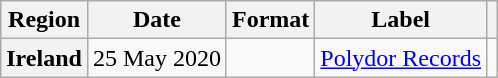<table class="wikitable plainrowheaders">
<tr>
<th scope="col">Region</th>
<th scope="col">Date</th>
<th scope="col">Format</th>
<th scope="col">Label</th>
<th scope="col"></th>
</tr>
<tr>
<th scope="row">Ireland</th>
<td>25 May 2020</td>
<td></td>
<td><a href='#'>Polydor Records</a></td>
<td></td>
</tr>
</table>
